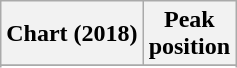<table class="wikitable sortable plainrowheaders" style="text-align:center">
<tr>
<th scope="col">Chart (2018)</th>
<th scope="col">Peak<br> position</th>
</tr>
<tr>
</tr>
<tr>
</tr>
<tr>
</tr>
<tr>
</tr>
<tr>
</tr>
<tr>
</tr>
</table>
